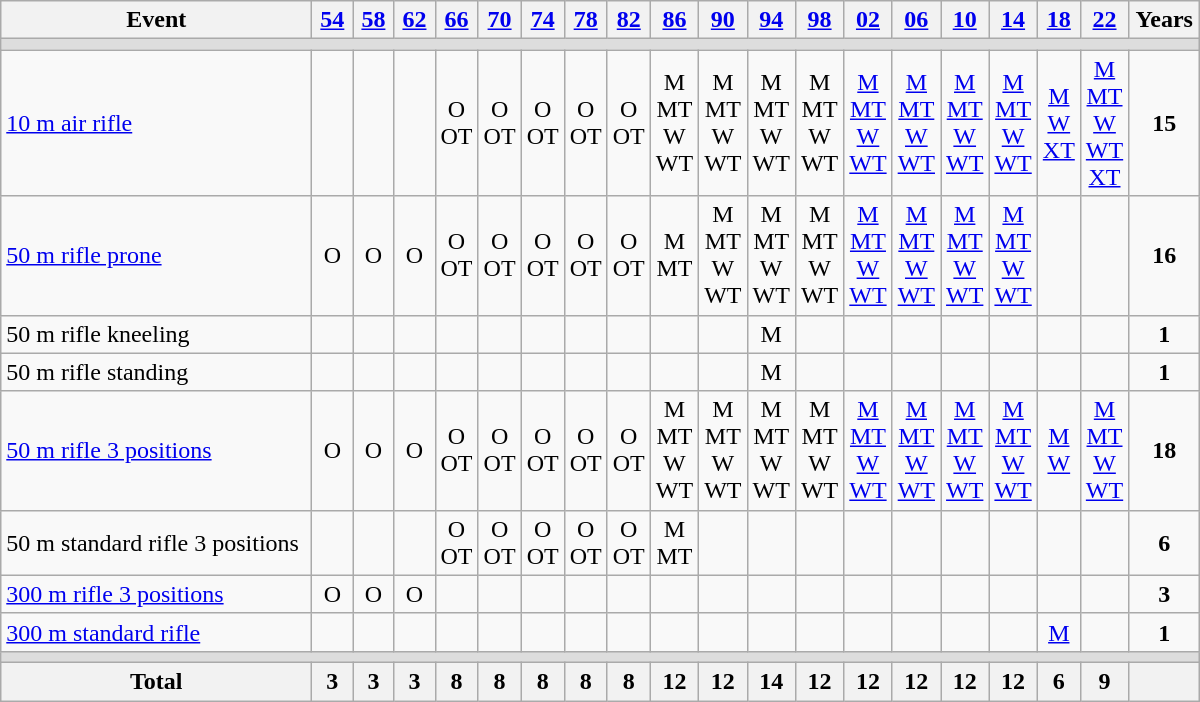<table class="wikitable" style="text-align:center">
<tr>
<th width="200">Event</th>
<th width=20><a href='#'>54</a></th>
<th width=20><a href='#'>58</a></th>
<th width=20><a href='#'>62</a></th>
<th width=20><a href='#'>66</a></th>
<th width=20><a href='#'>70</a></th>
<th width=20><a href='#'>74</a></th>
<th width=20><a href='#'>78</a></th>
<th width=20><a href='#'>82</a></th>
<th width=20><a href='#'>86</a></th>
<th width=20><a href='#'>90</a></th>
<th width=20><a href='#'>94</a></th>
<th width=20><a href='#'>98</a></th>
<th width=20><a href='#'>02</a></th>
<th width=20><a href='#'>06</a></th>
<th width=20><a href='#'>10</a></th>
<th width=20><a href='#'>14</a></th>
<th width=20><a href='#'>18</a></th>
<th width=20><a href='#'>22</a></th>
<th width=40>Years</th>
</tr>
<tr bgcolor=#DDDDDD>
<td colspan=20></td>
</tr>
<tr>
<td align=left><a href='#'>10 m air rifle</a></td>
<td></td>
<td></td>
<td></td>
<td>O<br>OT</td>
<td>O<br>OT</td>
<td>O<br>OT</td>
<td>O<br>OT</td>
<td>O<br>OT</td>
<td>M<br>MT<br>W<br>WT</td>
<td>M<br>MT<br>W<br>WT</td>
<td>M<br>MT<br>W<br>WT</td>
<td>M<br>MT<br>W<br>WT</td>
<td><a href='#'>M</a><br><a href='#'>MT</a><br><a href='#'>W</a><br><a href='#'>WT</a></td>
<td><a href='#'>M</a><br><a href='#'>MT</a><br><a href='#'>W</a><br><a href='#'>WT</a></td>
<td><a href='#'>M</a><br><a href='#'>MT</a><br><a href='#'>W</a><br><a href='#'>WT</a></td>
<td><a href='#'>M</a><br><a href='#'>MT</a><br><a href='#'>W</a><br><a href='#'>WT</a></td>
<td><a href='#'>M</a><br><a href='#'>W</a><br><a href='#'>XT</a></td>
<td><a href='#'>M</a><br><a href='#'>MT</a><br><a href='#'>W</a><br><a href='#'>WT</a><br><a href='#'>XT</a></td>
<td><strong>15</strong></td>
</tr>
<tr>
<td align=left><a href='#'>50 m rifle prone</a></td>
<td>O</td>
<td>O</td>
<td>O</td>
<td>O<br>OT</td>
<td>O<br>OT</td>
<td>O<br>OT</td>
<td>O<br>OT</td>
<td>O<br>OT</td>
<td>M<br>MT</td>
<td>M<br>MT<br>W<br>WT</td>
<td>M<br>MT<br>W<br>WT</td>
<td>M<br>MT<br>W<br>WT</td>
<td><a href='#'>M</a><br><a href='#'>MT</a><br><a href='#'>W</a><br><a href='#'>WT</a></td>
<td><a href='#'>M</a><br><a href='#'>MT</a><br><a href='#'>W</a><br><a href='#'>WT</a></td>
<td><a href='#'>M</a><br><a href='#'>MT</a><br><a href='#'>W</a><br><a href='#'>WT</a></td>
<td><a href='#'>M</a><br><a href='#'>MT</a><br><a href='#'>W</a><br><a href='#'>WT</a></td>
<td></td>
<td></td>
<td><strong>16</strong></td>
</tr>
<tr>
<td align=left>50 m rifle kneeling</td>
<td></td>
<td></td>
<td></td>
<td></td>
<td></td>
<td></td>
<td></td>
<td></td>
<td></td>
<td></td>
<td>M</td>
<td></td>
<td></td>
<td></td>
<td></td>
<td></td>
<td></td>
<td></td>
<td><strong>1</strong></td>
</tr>
<tr>
<td align=left>50 m rifle standing</td>
<td></td>
<td></td>
<td></td>
<td></td>
<td></td>
<td></td>
<td></td>
<td></td>
<td></td>
<td></td>
<td>M</td>
<td></td>
<td></td>
<td></td>
<td></td>
<td></td>
<td></td>
<td></td>
<td><strong>1</strong></td>
</tr>
<tr>
<td align=left><a href='#'>50 m rifle 3 positions</a></td>
<td>O</td>
<td>O</td>
<td>O</td>
<td>O<br>OT</td>
<td>O<br>OT</td>
<td>O<br>OT</td>
<td>O<br>OT</td>
<td>O<br>OT</td>
<td>M<br>MT<br>W<br>WT</td>
<td>M<br>MT<br>W<br>WT</td>
<td>M<br>MT<br>W<br>WT</td>
<td>M<br>MT<br>W<br>WT</td>
<td><a href='#'>M</a><br><a href='#'>MT</a><br><a href='#'>W</a><br><a href='#'>WT</a></td>
<td><a href='#'>M</a><br><a href='#'>MT</a><br><a href='#'>W</a><br><a href='#'>WT</a></td>
<td><a href='#'>M</a><br><a href='#'>MT</a><br><a href='#'>W</a><br><a href='#'>WT</a></td>
<td><a href='#'>M</a><br><a href='#'>MT</a><br><a href='#'>W</a><br><a href='#'>WT</a></td>
<td><a href='#'>M</a><br><a href='#'>W</a></td>
<td><a href='#'>M</a><br><a href='#'>MT</a><br><a href='#'>W</a><br><a href='#'>WT</a></td>
<td><strong>18</strong></td>
</tr>
<tr>
<td align=left>50 m standard rifle 3 positions</td>
<td></td>
<td></td>
<td></td>
<td>O<br>OT</td>
<td>O<br>OT</td>
<td>O<br>OT</td>
<td>O<br>OT</td>
<td>O<br>OT</td>
<td>M<br>MT</td>
<td></td>
<td></td>
<td></td>
<td></td>
<td></td>
<td></td>
<td></td>
<td></td>
<td></td>
<td><strong>6</strong></td>
</tr>
<tr>
<td align=left><a href='#'>300 m rifle 3 positions</a></td>
<td>O</td>
<td>O</td>
<td>O</td>
<td></td>
<td></td>
<td></td>
<td></td>
<td></td>
<td></td>
<td></td>
<td></td>
<td></td>
<td></td>
<td></td>
<td></td>
<td></td>
<td></td>
<td></td>
<td><strong>3</strong></td>
</tr>
<tr>
<td align=left><a href='#'>300 m standard rifle</a></td>
<td></td>
<td></td>
<td></td>
<td></td>
<td></td>
<td></td>
<td></td>
<td></td>
<td></td>
<td></td>
<td></td>
<td></td>
<td></td>
<td></td>
<td></td>
<td></td>
<td><a href='#'>M</a></td>
<td></td>
<td><strong>1</strong></td>
</tr>
<tr bgcolor=#DDDDDD>
<td colspan=20></td>
</tr>
<tr>
<th>Total</th>
<th>3</th>
<th>3</th>
<th>3</th>
<th>8</th>
<th>8</th>
<th>8</th>
<th>8</th>
<th>8</th>
<th>12</th>
<th>12</th>
<th>14</th>
<th>12</th>
<th>12</th>
<th>12</th>
<th>12</th>
<th>12</th>
<th>6</th>
<th>9</th>
<th></th>
</tr>
</table>
